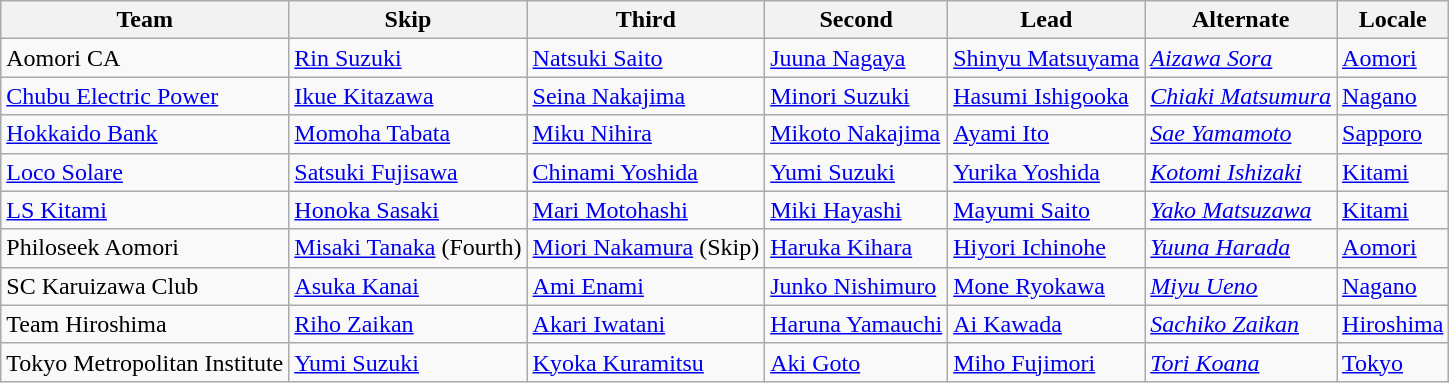<table class="wikitable">
<tr>
<th scope="col">Team</th>
<th scope="col">Skip</th>
<th scope="col">Third</th>
<th scope="col">Second</th>
<th scope="col">Lead</th>
<th scope="col">Alternate</th>
<th scope="col">Locale</th>
</tr>
<tr>
<td>Aomori CA</td>
<td><a href='#'>Rin Suzuki</a></td>
<td><a href='#'>Natsuki Saito</a></td>
<td><a href='#'>Juuna Nagaya</a></td>
<td><a href='#'>Shinyu Matsuyama</a></td>
<td><em><a href='#'>Aizawa Sora</a></em></td>
<td> <a href='#'>Aomori</a></td>
</tr>
<tr>
<td><a href='#'>Chubu Electric Power</a></td>
<td><a href='#'>Ikue Kitazawa</a></td>
<td><a href='#'>Seina Nakajima</a></td>
<td><a href='#'>Minori Suzuki</a></td>
<td><a href='#'>Hasumi Ishigooka</a></td>
<td><em><a href='#'>Chiaki Matsumura</a></em></td>
<td> <a href='#'>Nagano</a></td>
</tr>
<tr>
<td><a href='#'>Hokkaido Bank</a></td>
<td><a href='#'>Momoha Tabata</a></td>
<td><a href='#'>Miku Nihira</a></td>
<td><a href='#'>Mikoto Nakajima</a></td>
<td><a href='#'>Ayami Ito</a></td>
<td><em><a href='#'>Sae Yamamoto</a></em></td>
<td> <a href='#'>Sapporo</a></td>
</tr>
<tr>
<td><a href='#'>Loco Solare</a></td>
<td><a href='#'>Satsuki Fujisawa</a></td>
<td><a href='#'>Chinami Yoshida</a></td>
<td><a href='#'>Yumi Suzuki</a></td>
<td><a href='#'>Yurika Yoshida</a></td>
<td><em><a href='#'>Kotomi Ishizaki</a></em></td>
<td> <a href='#'>Kitami</a></td>
</tr>
<tr>
<td><a href='#'>LS Kitami</a></td>
<td><a href='#'>Honoka Sasaki</a></td>
<td><a href='#'>Mari Motohashi</a></td>
<td><a href='#'>Miki Hayashi</a></td>
<td><a href='#'>Mayumi Saito</a></td>
<td><em><a href='#'>Yako Matsuzawa</a></em></td>
<td> <a href='#'>Kitami</a></td>
</tr>
<tr>
<td>Philoseek Aomori</td>
<td><a href='#'>Misaki Tanaka</a> (Fourth)</td>
<td><a href='#'>Miori Nakamura</a> (Skip)</td>
<td><a href='#'>Haruka Kihara</a></td>
<td><a href='#'>Hiyori Ichinohe</a></td>
<td><em><a href='#'>Yuuna Harada</a></em></td>
<td> <a href='#'>Aomori</a></td>
</tr>
<tr>
<td>SC Karuizawa Club</td>
<td><a href='#'>Asuka Kanai</a></td>
<td><a href='#'>Ami Enami</a></td>
<td><a href='#'>Junko Nishimuro</a></td>
<td><a href='#'>Mone Ryokawa</a></td>
<td><em><a href='#'>Miyu Ueno</a></em></td>
<td> <a href='#'>Nagano</a></td>
</tr>
<tr>
<td>Team Hiroshima</td>
<td><a href='#'>Riho Zaikan</a></td>
<td><a href='#'>Akari Iwatani</a></td>
<td><a href='#'>Haruna Yamauchi</a></td>
<td><a href='#'>Ai Kawada</a></td>
<td><em><a href='#'>Sachiko Zaikan</a></em></td>
<td> <a href='#'>Hiroshima</a></td>
</tr>
<tr>
<td>Tokyo Metropolitan Institute</td>
<td><a href='#'>Yumi Suzuki</a></td>
<td><a href='#'>Kyoka Kuramitsu</a></td>
<td><a href='#'>Aki Goto</a></td>
<td><a href='#'>Miho Fujimori</a></td>
<td><em><a href='#'>Tori Koana</a></em></td>
<td> <a href='#'>Tokyo</a></td>
</tr>
</table>
